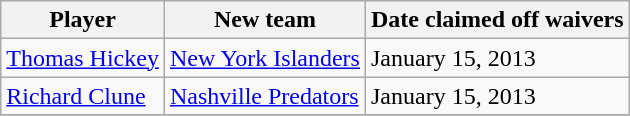<table class="wikitable">
<tr>
<th>Player</th>
<th>New team</th>
<th>Date claimed off waivers</th>
</tr>
<tr>
<td><a href='#'>Thomas Hickey</a></td>
<td><a href='#'>New York Islanders</a></td>
<td>January 15, 2013</td>
</tr>
<tr>
<td><a href='#'>Richard Clune</a></td>
<td><a href='#'>Nashville Predators</a></td>
<td>January 15, 2013</td>
</tr>
<tr>
</tr>
</table>
